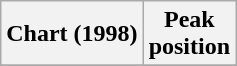<table class="wikitable sortable">
<tr>
<th align="left">Chart (1998)</th>
<th align="center">Peak<br>position</th>
</tr>
<tr>
</tr>
</table>
